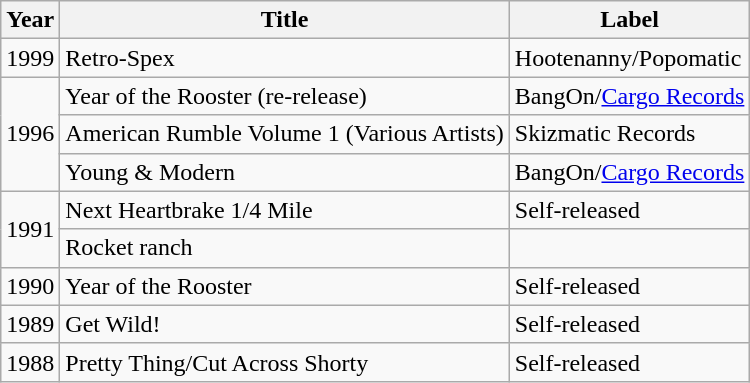<table class="wikitable">
<tr>
<th>Year</th>
<th>Title</th>
<th>Label</th>
</tr>
<tr>
<td>1999</td>
<td>Retro-Spex</td>
<td>Hootenanny/Popomatic</td>
</tr>
<tr>
<td rowspan="3">1996</td>
<td>Year of the Rooster (re-release)</td>
<td>BangOn/<a href='#'>Cargo Records</a></td>
</tr>
<tr>
<td>American Rumble Volume 1 (Various Artists)</td>
<td>Skizmatic Records</td>
</tr>
<tr>
<td>Young & Modern</td>
<td>BangOn/<a href='#'>Cargo Records</a></td>
</tr>
<tr>
<td rowspan="2">1991</td>
<td>Next Heartbrake 1/4 Mile</td>
<td>Self-released</td>
</tr>
<tr>
<td>Rocket ranch</td>
<td></td>
</tr>
<tr>
<td>1990</td>
<td>Year of the Rooster</td>
<td>Self-released</td>
</tr>
<tr>
<td>1989</td>
<td>Get Wild!</td>
<td>Self-released</td>
</tr>
<tr>
<td>1988</td>
<td>Pretty Thing/Cut Across Shorty</td>
<td>Self-released</td>
</tr>
</table>
